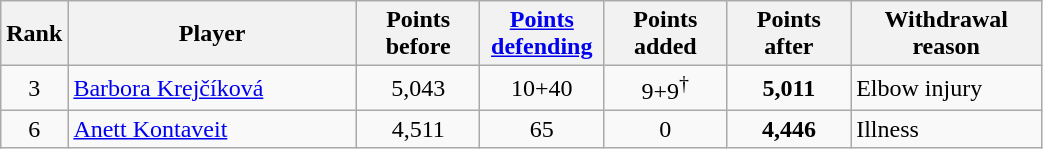<table class="wikitable sortable">
<tr>
<th style="width:30px;">Rank</th>
<th style="width:185px;">Player</th>
<th style="width:75px;">Points before</th>
<th style="width:75px;"><a href='#'>Points defending</a></th>
<th style="width:75px;">Points added</th>
<th style="width:75px;">Points after</th>
<th style="width:120px;">Withdrawal reason</th>
</tr>
<tr>
<td style="text-align:center;">3</td>
<td> <a href='#'>Barbora Krejčíková</a></td>
<td style="text-align:center;">5,043</td>
<td style="text-align:center;">10+40</td>
<td style="text-align:center;">9+9<sup>†</sup></td>
<td style="text-align:center;"><strong>5,011</strong></td>
<td>Elbow injury</td>
</tr>
<tr>
<td style="text-align:center;">6</td>
<td> <a href='#'>Anett Kontaveit</a></td>
<td style="text-align:center;">4,511</td>
<td style="text-align:center;">65</td>
<td style="text-align:center;">0</td>
<td style="text-align:center;"><strong>4,446</strong></td>
<td>Illness</td>
</tr>
</table>
